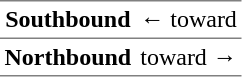<table border="1" cellspacing="0" cellpadding="3" frame="hsides" rules="rows">
<tr>
<th><span>Southbound</span></th>
<td>←  toward </td>
</tr>
<tr>
<th><span>Northbound</span></th>
<td>  toward  →</td>
</tr>
</table>
